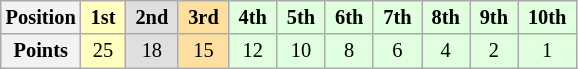<table class="wikitable" style="font-size:85%; text-align:center">
<tr>
<th>Position</th>
<td style="background:#FFFFBF"> <strong>1st</strong> </td>
<td style="background:#DFDFDF"> <strong>2nd</strong> </td>
<td style="background:#FFDF9F"> <strong>3rd</strong> </td>
<td style="background:#DFFFDF"> <strong>4th</strong> </td>
<td style="background:#DFFFDF"> <strong>5th</strong> </td>
<td style="background:#DFFFDF"> <strong>6th</strong> </td>
<td style="background:#DFFFDF"> <strong>7th</strong> </td>
<td style="background:#DFFFDF"> <strong>8th</strong> </td>
<td style="background:#DFFFDF"> <strong>9th</strong> </td>
<td style="background:#DFFFDF"> <strong>10th</strong> </td>
</tr>
<tr>
<th>Points</th>
<td style="background:#FFFFBF">25</td>
<td style="background:#DFDFDF">18</td>
<td style="background:#FFDF9F">15</td>
<td style="background:#DFFFDF">12</td>
<td style="background:#DFFFDF">10</td>
<td style="background:#DFFFDF">8</td>
<td style="background:#DFFFDF">6</td>
<td style="background:#DFFFDF">4</td>
<td style="background:#DFFFDF">2</td>
<td style="background:#DFFFDF">1</td>
</tr>
</table>
